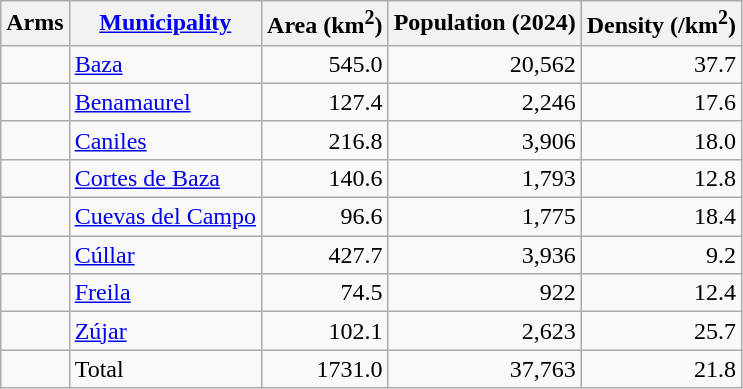<table class="wikitable sortable">
<tr>
<th>Arms</th>
<th><a href='#'>Municipality</a></th>
<th>Area (km<sup>2</sup>)</th>
<th>Population (2024)</th>
<th>Density (/km<sup>2</sup>)</th>
</tr>
<tr>
<td></td>
<td><a href='#'>Baza</a></td>
<td align="right">545.0</td>
<td align="right">20,562</td>
<td align="right">37.7</td>
</tr>
<tr>
<td></td>
<td><a href='#'>Benamaurel</a></td>
<td align="right">127.4</td>
<td align="right">2,246</td>
<td align="right">17.6</td>
</tr>
<tr>
<td></td>
<td><a href='#'>Caniles</a></td>
<td align="right">216.8</td>
<td align="right">3,906</td>
<td align="right">18.0</td>
</tr>
<tr>
<td></td>
<td><a href='#'>Cortes de Baza</a></td>
<td align="right">140.6</td>
<td align="right">1,793</td>
<td align="right">12.8</td>
</tr>
<tr>
<td></td>
<td><a href='#'>Cuevas del Campo</a></td>
<td align="right">96.6</td>
<td align="right">1,775</td>
<td align="right">18.4</td>
</tr>
<tr>
<td></td>
<td><a href='#'>Cúllar</a></td>
<td align="right">427.7</td>
<td align="right">3,936</td>
<td align="right">9.2</td>
</tr>
<tr>
<td></td>
<td><a href='#'>Freila</a></td>
<td align="right">74.5</td>
<td align="right">922</td>
<td align="right">12.4</td>
</tr>
<tr>
<td></td>
<td><a href='#'>Zújar</a></td>
<td align="right">102.1</td>
<td align="right">2,623</td>
<td align="right">25.7</td>
</tr>
<tr>
<td></td>
<td>Total</td>
<td align="right">1731.0</td>
<td align="right">37,763</td>
<td align="right">21.8</td>
</tr>
</table>
